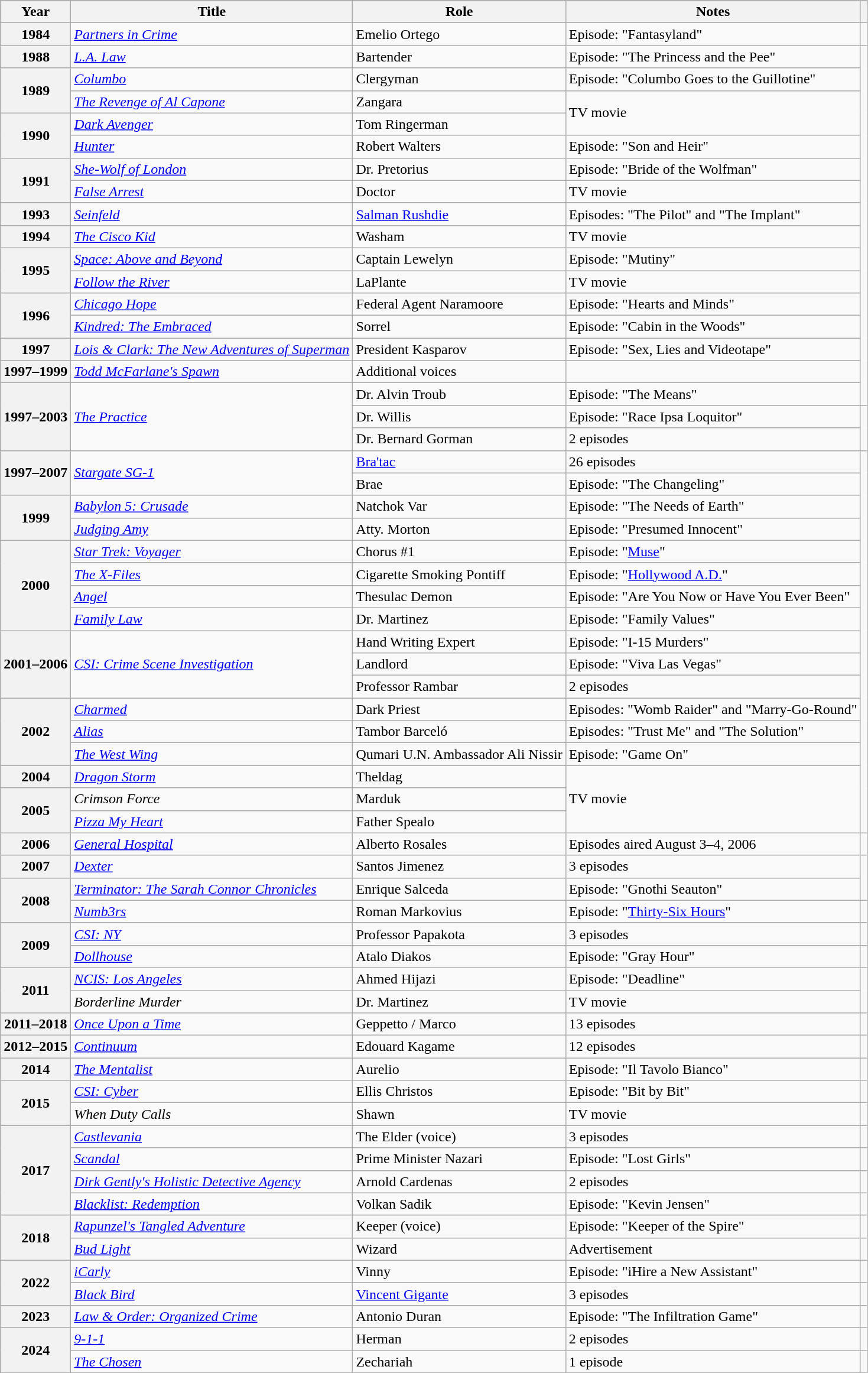<table class="wikitable plainrowheaders sortable">
<tr style="background:#b0c4de; text-align:center;">
<th scope="col">Year</th>
<th scope="col">Title</th>
<th scope="col">Role</th>
<th scope="col" class="unsortable">Notes</th>
<th scope="col" class="unsortable"></th>
</tr>
<tr>
<th scope="row">1984</th>
<td><em><a href='#'>Partners in Crime</a></em></td>
<td>Emelio Ortego</td>
<td>Episode: "Fantasyland"</td>
<td></td>
</tr>
<tr>
<th scope="row">1988</th>
<td><em><a href='#'>L.A. Law</a></em></td>
<td>Bartender</td>
<td>Episode: "The Princess and the Pee"</td>
<td rowspan="16"></td>
</tr>
<tr>
<th scope="row" rowspan="2">1989</th>
<td><em><a href='#'>Columbo</a></em></td>
<td>Clergyman</td>
<td>Episode: "Columbo Goes to the Guillotine"</td>
</tr>
<tr>
<td><em><a href='#'>The Revenge of Al Capone</a></em></td>
<td>Zangara</td>
<td rowspan="2">TV movie</td>
</tr>
<tr>
<th scope="row" rowspan="2">1990</th>
<td><em><a href='#'>Dark Avenger</a></em></td>
<td>Tom Ringerman</td>
</tr>
<tr>
<td><em><a href='#'>Hunter</a></em></td>
<td>Robert Walters</td>
<td>Episode: "Son and Heir"</td>
</tr>
<tr>
<th scope="row" rowspan="2">1991</th>
<td><em><a href='#'>She-Wolf of London</a></em></td>
<td>Dr. Pretorius</td>
<td>Episode: "Bride of the Wolfman"</td>
</tr>
<tr>
<td><em><a href='#'>False Arrest</a></em></td>
<td>Doctor</td>
<td>TV movie</td>
</tr>
<tr>
<th scope="row">1993</th>
<td><em><a href='#'>Seinfeld</a></em></td>
<td><a href='#'>Salman Rushdie</a></td>
<td>Episodes: "The Pilot" and "The Implant"</td>
</tr>
<tr>
<th scope="row">1994</th>
<td><em><a href='#'>The Cisco Kid</a></em></td>
<td>Washam</td>
<td>TV movie</td>
</tr>
<tr>
<th scope="row" rowspan="2">1995</th>
<td><em><a href='#'>Space: Above and Beyond</a></em></td>
<td>Captain Lewelyn</td>
<td>Episode: "Mutiny"</td>
</tr>
<tr>
<td><em><a href='#'>Follow the River</a></em></td>
<td>LaPlante</td>
<td>TV movie</td>
</tr>
<tr>
<th scope="row" rowspan="2">1996</th>
<td><em><a href='#'>Chicago Hope</a></em></td>
<td>Federal Agent Naramoore</td>
<td>Episode: "Hearts and Minds"</td>
</tr>
<tr>
<td><em><a href='#'>Kindred: The Embraced</a></em></td>
<td>Sorrel</td>
<td>Episode: "Cabin in the Woods"</td>
</tr>
<tr>
<th scope="row">1997</th>
<td><em><a href='#'>Lois & Clark: The New Adventures of Superman</a></em></td>
<td>President Kasparov</td>
<td>Episode: "Sex, Lies and Videotape"</td>
</tr>
<tr>
<th scope="row">1997–1999</th>
<td><em><a href='#'>Todd McFarlane's Spawn</a></em></td>
<td>Additional voices</td>
<td></td>
</tr>
<tr>
<th scope="row" rowspan="3">1997–2003</th>
<td rowspan="3"><em><a href='#'>The Practice</a></em></td>
<td>Dr. Alvin Troub</td>
<td>Episode: "The Means"</td>
</tr>
<tr>
<td>Dr. Willis</td>
<td>Episode: "Race Ipsa Loquitor"</td>
</tr>
<tr>
<td>Dr. Bernard Gorman</td>
<td>2 episodes</td>
</tr>
<tr>
<th scope="row" rowspan="2">1997–2007</th>
<td rowspan="2"><em><a href='#'>Stargate SG-1</a></em></td>
<td><a href='#'>Bra'tac</a></td>
<td>26 episodes</td>
<td rowspan="17"></td>
</tr>
<tr>
<td>Brae</td>
<td>Episode: "The Changeling"</td>
</tr>
<tr>
<th scope="row" rowspan="2">1999</th>
<td><em><a href='#'>Babylon 5: Crusade</a></em></td>
<td>Natchok Var</td>
<td>Episode: "The Needs of Earth"</td>
</tr>
<tr>
<td><em><a href='#'>Judging Amy</a></em></td>
<td>Atty. Morton</td>
<td>Episode: "Presumed Innocent"</td>
</tr>
<tr>
<th scope="row" rowspan="4">2000</th>
<td><em><a href='#'>Star Trek: Voyager</a></em></td>
<td>Chorus #1</td>
<td>Episode: "<a href='#'>Muse</a>"</td>
</tr>
<tr>
<td><em><a href='#'>The X-Files</a></em></td>
<td>Cigarette Smoking Pontiff</td>
<td>Episode: "<a href='#'>Hollywood A.D.</a>"</td>
</tr>
<tr>
<td><em><a href='#'>Angel</a></em></td>
<td>Thesulac Demon</td>
<td>Episode: "Are You Now or Have You Ever Been"</td>
</tr>
<tr>
<td><em><a href='#'>Family Law</a></em></td>
<td>Dr. Martinez</td>
<td>Episode: "Family Values"</td>
</tr>
<tr>
<th scope="row" rowspan="3">2001–2006</th>
<td rowspan="3"><em><a href='#'>CSI: Crime Scene Investigation</a></em></td>
<td>Hand Writing Expert</td>
<td>Episode: "I-15 Murders"</td>
</tr>
<tr>
<td>Landlord</td>
<td>Episode: "Viva Las Vegas"</td>
</tr>
<tr>
<td>Professor Rambar</td>
<td>2 episodes</td>
</tr>
<tr>
<th scope="row" rowspan="3">2002</th>
<td><em><a href='#'>Charmed</a></em></td>
<td>Dark Priest</td>
<td>Episodes: "Womb Raider" and "Marry-Go-Round"</td>
</tr>
<tr>
<td><em><a href='#'>Alias</a></em></td>
<td>Tambor Barceló</td>
<td>Episodes: "Trust Me" and "The Solution"</td>
</tr>
<tr>
<td><em><a href='#'>The West Wing</a></em></td>
<td>Qumari U.N. Ambassador Ali Nissir</td>
<td>Episode: "Game On"</td>
</tr>
<tr>
<th scope="row">2004</th>
<td><em><a href='#'>Dragon Storm</a></em></td>
<td>Theldag</td>
<td rowspan="3">TV movie</td>
</tr>
<tr>
<th scope="row" rowspan="2">2005</th>
<td><em>Crimson Force</em></td>
<td>Marduk</td>
</tr>
<tr>
<td><em><a href='#'>Pizza My Heart</a></em></td>
<td>Father Spealo</td>
</tr>
<tr>
<th scope="row">2006</th>
<td><em><a href='#'>General Hospital</a></em></td>
<td>Alberto Rosales</td>
<td>Episodes aired August 3–4, 2006</td>
<td></td>
</tr>
<tr>
<th scope="row">2007</th>
<td><em><a href='#'>Dexter</a></em></td>
<td>Santos Jimenez</td>
<td>3 episodes</td>
<td rowspan="2"></td>
</tr>
<tr>
<th scope="row" rowspan="2">2008</th>
<td><em><a href='#'>Terminator: The Sarah Connor Chronicles</a></em></td>
<td>Enrique Salceda</td>
<td>Episode: "Gnothi Seauton"</td>
</tr>
<tr>
<td><em><a href='#'>Numb3rs</a></em></td>
<td>Roman Markovius</td>
<td>Episode: "<a href='#'>Thirty-Six Hours</a>"</td>
<td></td>
</tr>
<tr>
<th scope="row" rowspan="2">2009</th>
<td><em><a href='#'>CSI: NY</a></em></td>
<td>Professor Papakota</td>
<td>3 episodes</td>
<td></td>
</tr>
<tr>
<td><em><a href='#'>Dollhouse</a></em></td>
<td>Atalo Diakos</td>
<td>Episode: "Gray Hour"</td>
<td></td>
</tr>
<tr>
<th scope="row" rowspan="2">2011</th>
<td><em><a href='#'>NCIS: Los Angeles</a></em></td>
<td>Ahmed Hijazi</td>
<td>Episode: "Deadline"</td>
<td rowspan="2"></td>
</tr>
<tr>
<td><em>Borderline Murder</em></td>
<td>Dr. Martinez</td>
<td>TV movie</td>
</tr>
<tr>
<th scope="row">2011–2018</th>
<td><em><a href='#'>Once Upon a Time</a></em></td>
<td>Geppetto / Marco</td>
<td>13 episodes</td>
<td></td>
</tr>
<tr>
<th scope="row">2012–2015</th>
<td><em><a href='#'>Continuum</a></em></td>
<td>Edouard Kagame</td>
<td>12 episodes</td>
<td></td>
</tr>
<tr>
<th scope="row">2014</th>
<td><em><a href='#'>The Mentalist</a></em></td>
<td>Aurelio</td>
<td>Episode: "Il Tavolo Bianco"</td>
<td></td>
</tr>
<tr>
<th scope="row" rowspan="2">2015</th>
<td><em><a href='#'>CSI: Cyber</a></em></td>
<td>Ellis Christos</td>
<td>Episode: "Bit by Bit"</td>
<td></td>
</tr>
<tr>
<td><em>When Duty Calls</em></td>
<td>Shawn</td>
<td>TV movie</td>
<td></td>
</tr>
<tr>
<th scope="row" rowspan="4">2017</th>
<td><em><a href='#'>Castlevania</a></em></td>
<td>The Elder (voice)</td>
<td>3 episodes</td>
<td></td>
</tr>
<tr>
<td><em><a href='#'>Scandal</a></em></td>
<td>Prime Minister Nazari</td>
<td>Episode: "Lost Girls"</td>
<td></td>
</tr>
<tr>
<td><em><a href='#'>Dirk Gently's Holistic Detective Agency</a></em></td>
<td>Arnold Cardenas</td>
<td>2 episodes</td>
<td></td>
</tr>
<tr>
<td><em><a href='#'>Blacklist: Redemption</a></em></td>
<td>Volkan Sadik</td>
<td>Episode: "Kevin Jensen"</td>
<td></td>
</tr>
<tr>
<th scope="row" rowspan="2">2018</th>
<td><em><a href='#'>Rapunzel's Tangled Adventure</a></em></td>
<td>Keeper (voice)</td>
<td>Episode: "Keeper of the Spire"</td>
<td></td>
</tr>
<tr>
<td><em><a href='#'>Bud Light</a></em></td>
<td>Wizard</td>
<td>Advertisement</td>
<td></td>
</tr>
<tr>
<th scope="row" rowspan="2">2022</th>
<td><em><a href='#'>iCarly</a></em></td>
<td>Vinny</td>
<td>Episode: "iHire a New Assistant"</td>
<td></td>
</tr>
<tr>
<td><em><a href='#'>Black Bird</a></em></td>
<td><a href='#'>Vincent Gigante</a></td>
<td>3 episodes</td>
<td></td>
</tr>
<tr>
<th scope="row">2023</th>
<td><em><a href='#'>Law & Order: Organized Crime</a></em></td>
<td>Antonio Duran</td>
<td>Episode: "The Infiltration Game"</td>
<td></td>
</tr>
<tr>
<th scope="row" rowspan="2">2024</th>
<td><em><a href='#'>9-1-1</a></em></td>
<td>Herman</td>
<td>2 episodes</td>
<td></td>
</tr>
<tr>
<td><em><a href='#'>The Chosen</a></em></td>
<td>Zechariah</td>
<td>1 episode</td>
<td></td>
</tr>
</table>
